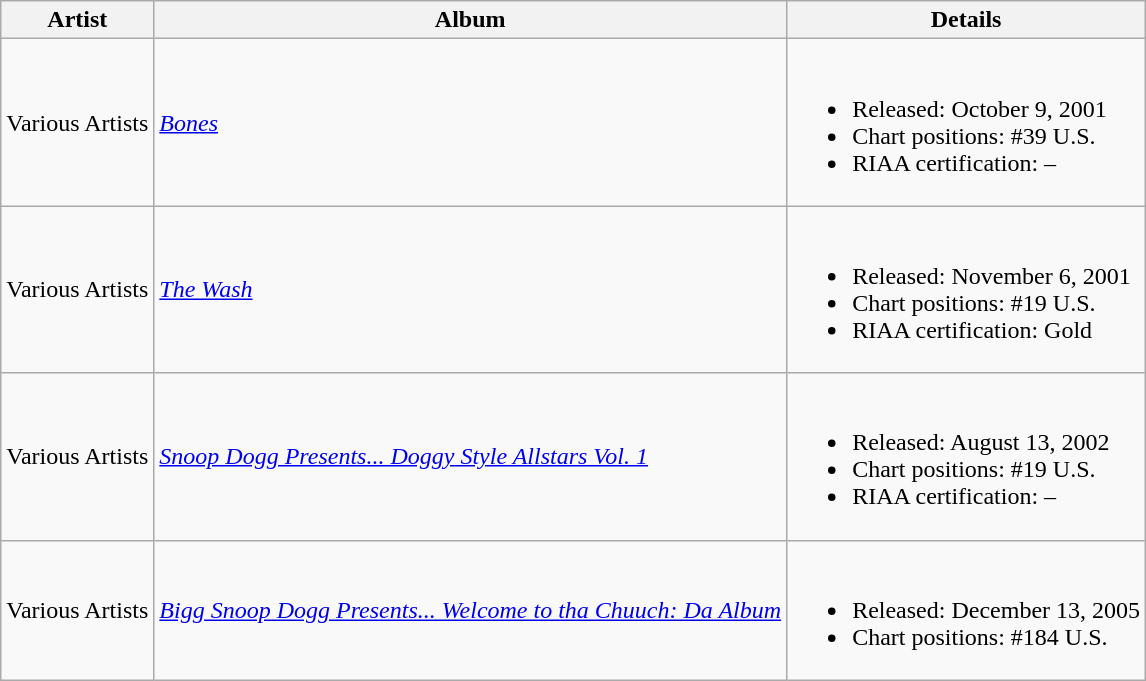<table class="wikitable sortable">
<tr>
<th>Artist</th>
<th>Album</th>
<th class="unsortable">Details</th>
</tr>
<tr>
<td>Various Artists</td>
<td><em><a href='#'>Bones</a></em></td>
<td><br><ul><li>Released: October 9, 2001</li><li>Chart positions: #39 U.S.</li><li>RIAA certification: –</li></ul></td>
</tr>
<tr>
<td>Various Artists</td>
<td><em><a href='#'>The Wash</a></em></td>
<td><br><ul><li>Released: November 6, 2001</li><li>Chart positions: #19 U.S.</li><li>RIAA certification: Gold</li></ul></td>
</tr>
<tr>
<td>Various Artists</td>
<td><em><a href='#'>Snoop Dogg Presents... Doggy Style Allstars Vol. 1</a></em></td>
<td><br><ul><li>Released: August 13, 2002</li><li>Chart positions: #19 U.S.</li><li>RIAA certification: –</li></ul></td>
</tr>
<tr>
<td>Various Artists</td>
<td><em><a href='#'>Bigg Snoop Dogg Presents... Welcome to tha Chuuch: Da Album</a></em></td>
<td><br><ul><li>Released: December 13, 2005</li><li>Chart positions: #184 U.S.</li></ul></td>
</tr>
</table>
